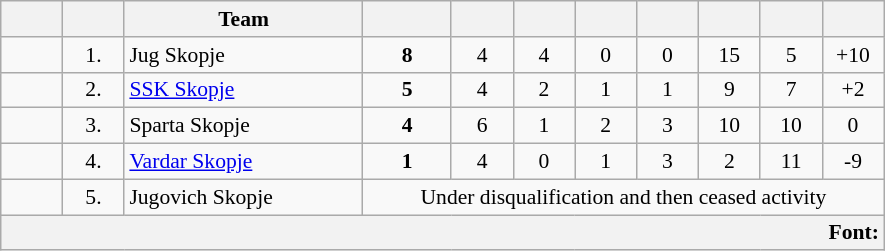<table class="wikitable sortable" style="text-align: center; font-size: 90%;">
<tr>
<th width=7%></th>
<th width=7%></th>
<th width=27%>Team</th>
<th width=10%></th>
<th width=7%></th>
<th width=7%></th>
<th width=7%></th>
<th width=7%></th>
<th width=7%></th>
<th width=7%></th>
<th width=7%></th>
</tr>
<tr>
<td></td>
<td>1.</td>
<td style="text-align:left;">Jug Skopje</td>
<td><strong>8</strong></td>
<td>4</td>
<td>4</td>
<td>0</td>
<td>0</td>
<td>15</td>
<td>5</td>
<td>+10</td>
</tr>
<tr>
<td></td>
<td>2.</td>
<td style="text-align:left;"><a href='#'> SSK Skopje</a></td>
<td><strong>5</strong></td>
<td>4</td>
<td>2</td>
<td>1</td>
<td>1</td>
<td>9</td>
<td>7</td>
<td>+2</td>
</tr>
<tr>
<td></td>
<td>3.</td>
<td style="text-align:left;">Sparta Skopje</td>
<td><strong>4</strong></td>
<td>6</td>
<td>1</td>
<td>2</td>
<td>3</td>
<td>10</td>
<td>10</td>
<td>0</td>
</tr>
<tr>
<td></td>
<td>4.</td>
<td style="text-align:left;"><a href='#'> Vardar Skopje</a></td>
<td><strong>1</strong></td>
<td>4</td>
<td>0</td>
<td>1</td>
<td>3</td>
<td>2</td>
<td>11</td>
<td>-9</td>
</tr>
<tr>
<td></td>
<td>5.</td>
<td style="text-align:left;">Jugovich Skopje</td>
<td colspan="8">Under disqualification and then ceased activity</td>
</tr>
<tr>
<th colspan="11" style="text-align: right;">Font: </th>
</tr>
</table>
